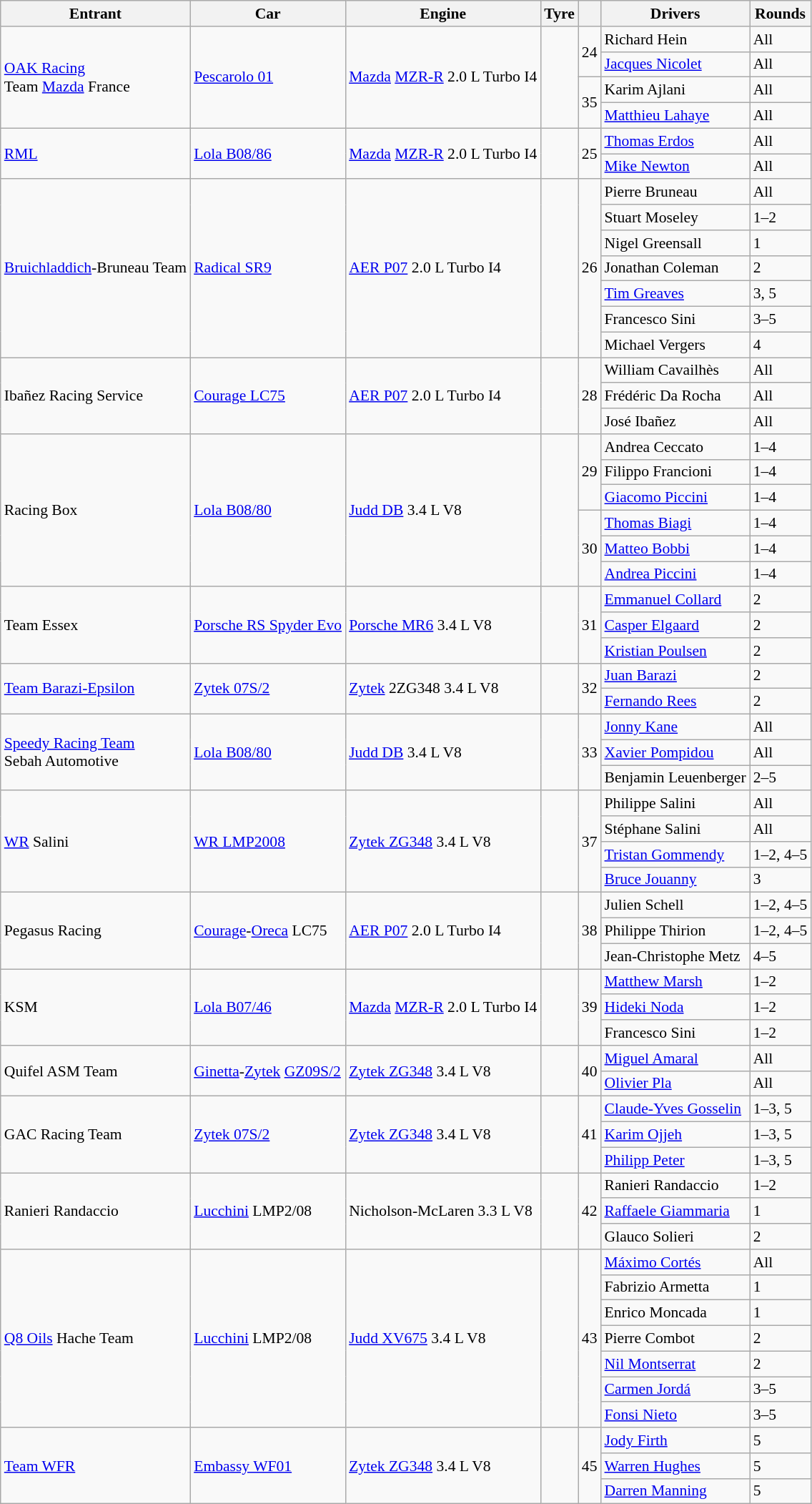<table class="wikitable" style="font-size: 90%">
<tr>
<th>Entrant</th>
<th>Car</th>
<th>Engine</th>
<th>Tyre</th>
<th></th>
<th>Drivers</th>
<th>Rounds</th>
</tr>
<tr>
<td rowspan=4> <a href='#'>OAK Racing</a><br> Team <a href='#'>Mazda</a> France</td>
<td rowspan=4><a href='#'>Pescarolo 01</a></td>
<td rowspan=4><a href='#'>Mazda</a> <a href='#'>MZR-R</a> 2.0 L Turbo I4</td>
<td rowspan=4></td>
<td rowspan=2>24</td>
<td> Richard Hein</td>
<td>All</td>
</tr>
<tr>
<td> <a href='#'>Jacques Nicolet</a></td>
<td>All</td>
</tr>
<tr>
<td rowspan=2>35</td>
<td> Karim Ajlani</td>
<td>All</td>
</tr>
<tr>
<td> <a href='#'>Matthieu Lahaye</a></td>
<td>All</td>
</tr>
<tr>
<td rowspan=2> <a href='#'>RML</a></td>
<td rowspan=2><a href='#'>Lola B08/86</a></td>
<td rowspan=2><a href='#'>Mazda</a> <a href='#'>MZR-R</a> 2.0 L Turbo I4</td>
<td rowspan=2></td>
<td rowspan=2>25</td>
<td> <a href='#'>Thomas Erdos</a></td>
<td>All</td>
</tr>
<tr>
<td> <a href='#'>Mike Newton</a></td>
<td>All</td>
</tr>
<tr>
<td rowspan=7> <a href='#'>Bruichladdich</a>-Bruneau Team</td>
<td rowspan=7><a href='#'>Radical SR9</a></td>
<td rowspan=7><a href='#'>AER P07</a> 2.0 L Turbo I4</td>
<td rowspan=7></td>
<td rowspan=7>26</td>
<td> Pierre Bruneau</td>
<td>All</td>
</tr>
<tr>
<td> Stuart Moseley</td>
<td>1–2</td>
</tr>
<tr>
<td> Nigel Greensall</td>
<td>1</td>
</tr>
<tr>
<td> Jonathan Coleman</td>
<td>2</td>
</tr>
<tr>
<td> <a href='#'>Tim Greaves</a></td>
<td>3, 5</td>
</tr>
<tr>
<td> Francesco Sini</td>
<td>3–5</td>
</tr>
<tr>
<td> Michael Vergers</td>
<td>4</td>
</tr>
<tr>
<td rowspan=3> Ibañez Racing Service</td>
<td rowspan=3><a href='#'>Courage LC75</a></td>
<td rowspan=3><a href='#'>AER P07</a> 2.0 L Turbo I4</td>
<td rowspan=3></td>
<td rowspan=3>28</td>
<td> William Cavailhès</td>
<td>All</td>
</tr>
<tr>
<td> Frédéric Da Rocha</td>
<td>All</td>
</tr>
<tr>
<td> José Ibañez</td>
<td>All</td>
</tr>
<tr>
<td rowspan=6> Racing Box</td>
<td rowspan=6><a href='#'>Lola B08/80</a></td>
<td rowspan=6><a href='#'>Judd DB</a> 3.4 L V8</td>
<td rowspan=6></td>
<td rowspan=3>29</td>
<td> Andrea Ceccato</td>
<td>1–4</td>
</tr>
<tr>
<td> Filippo Francioni</td>
<td>1–4</td>
</tr>
<tr>
<td> <a href='#'>Giacomo Piccini</a></td>
<td>1–4</td>
</tr>
<tr>
<td rowspan=3>30</td>
<td> <a href='#'>Thomas Biagi</a></td>
<td>1–4</td>
</tr>
<tr>
<td> <a href='#'>Matteo Bobbi</a></td>
<td>1–4</td>
</tr>
<tr>
<td> <a href='#'>Andrea Piccini</a></td>
<td>1–4</td>
</tr>
<tr>
<td rowspan=3> Team Essex</td>
<td rowspan=3><a href='#'>Porsche RS Spyder Evo</a></td>
<td rowspan=3><a href='#'>Porsche MR6</a> 3.4 L V8</td>
<td rowspan=3></td>
<td rowspan=3>31</td>
<td> <a href='#'>Emmanuel Collard</a></td>
<td>2</td>
</tr>
<tr>
<td> <a href='#'>Casper Elgaard</a></td>
<td>2</td>
</tr>
<tr>
<td> <a href='#'>Kristian Poulsen</a></td>
<td>2</td>
</tr>
<tr>
<td rowspan=2> <a href='#'>Team Barazi-Epsilon</a></td>
<td rowspan=2><a href='#'>Zytek 07S/2</a></td>
<td rowspan=2><a href='#'>Zytek</a> 2ZG348 3.4 L V8</td>
<td rowspan=2></td>
<td rowspan=2>32</td>
<td> <a href='#'>Juan Barazi</a></td>
<td>2</td>
</tr>
<tr>
<td> <a href='#'>Fernando Rees</a></td>
<td>2</td>
</tr>
<tr>
<td rowspan=3> <a href='#'>Speedy Racing Team</a><br> Sebah Automotive</td>
<td rowspan=3><a href='#'>Lola B08/80</a></td>
<td rowspan=3><a href='#'>Judd DB</a> 3.4 L V8</td>
<td rowspan=3></td>
<td rowspan=3>33</td>
<td> <a href='#'>Jonny Kane</a></td>
<td>All</td>
</tr>
<tr>
<td> <a href='#'>Xavier Pompidou</a></td>
<td>All</td>
</tr>
<tr>
<td> Benjamin Leuenberger</td>
<td>2–5</td>
</tr>
<tr>
<td rowspan=4> <a href='#'>WR</a> Salini</td>
<td rowspan=4><a href='#'>WR LMP2008</a></td>
<td rowspan=4><a href='#'>Zytek ZG348</a> 3.4 L V8</td>
<td rowspan=4></td>
<td rowspan=4>37</td>
<td> Philippe Salini</td>
<td>All</td>
</tr>
<tr>
<td> Stéphane Salini</td>
<td>All</td>
</tr>
<tr>
<td> <a href='#'>Tristan Gommendy</a></td>
<td>1–2, 4–5</td>
</tr>
<tr>
<td> <a href='#'>Bruce Jouanny</a></td>
<td>3</td>
</tr>
<tr>
<td rowspan=3> Pegasus Racing</td>
<td rowspan=3><a href='#'>Courage</a>-<a href='#'>Oreca</a> LC75</td>
<td rowspan=3><a href='#'>AER P07</a> 2.0 L Turbo I4</td>
<td rowspan=3></td>
<td rowspan=3>38</td>
<td> Julien Schell</td>
<td>1–2, 4–5</td>
</tr>
<tr>
<td> Philippe Thirion</td>
<td>1–2, 4–5</td>
</tr>
<tr>
<td> Jean-Christophe Metz</td>
<td>4–5</td>
</tr>
<tr>
<td rowspan=3> KSM</td>
<td rowspan=3><a href='#'>Lola B07/46</a></td>
<td rowspan=3><a href='#'>Mazda</a> <a href='#'>MZR-R</a> 2.0 L Turbo I4</td>
<td rowspan=3></td>
<td rowspan=3>39</td>
<td> <a href='#'>Matthew Marsh</a></td>
<td>1–2</td>
</tr>
<tr>
<td> <a href='#'>Hideki Noda</a></td>
<td>1–2</td>
</tr>
<tr>
<td> Francesco Sini</td>
<td>1–2</td>
</tr>
<tr>
<td rowspan=2> Quifel ASM Team</td>
<td rowspan=2><a href='#'>Ginetta</a>-<a href='#'>Zytek</a> <a href='#'>GZ09S/2</a></td>
<td rowspan=2><a href='#'>Zytek ZG348</a> 3.4 L V8</td>
<td rowspan=2></td>
<td rowspan=2>40</td>
<td> <a href='#'>Miguel Amaral</a></td>
<td>All</td>
</tr>
<tr>
<td> <a href='#'>Olivier Pla</a></td>
<td>All</td>
</tr>
<tr>
<td rowspan=3> GAC Racing Team</td>
<td rowspan=3><a href='#'>Zytek 07S/2</a></td>
<td rowspan=3><a href='#'>Zytek ZG348</a> 3.4 L V8</td>
<td rowspan=3></td>
<td rowspan=3>41</td>
<td> <a href='#'>Claude-Yves Gosselin</a></td>
<td>1–3, 5</td>
</tr>
<tr>
<td> <a href='#'>Karim Ojjeh</a></td>
<td>1–3, 5</td>
</tr>
<tr>
<td> <a href='#'>Philipp Peter</a></td>
<td>1–3, 5</td>
</tr>
<tr>
<td rowspan=3> Ranieri Randaccio</td>
<td rowspan=3><a href='#'>Lucchini</a> LMP2/08</td>
<td rowspan=3>Nicholson-McLaren 3.3 L V8</td>
<td rowspan=3></td>
<td rowspan=3>42</td>
<td> Ranieri Randaccio</td>
<td>1–2</td>
</tr>
<tr>
<td> <a href='#'>Raffaele Giammaria</a></td>
<td>1</td>
</tr>
<tr>
<td> Glauco Solieri</td>
<td>2</td>
</tr>
<tr>
<td rowspan=7> <a href='#'>Q8 Oils</a> Hache Team</td>
<td rowspan=7><a href='#'>Lucchini</a> LMP2/08</td>
<td rowspan=7><a href='#'>Judd XV675</a> 3.4 L V8</td>
<td rowspan=7></td>
<td rowspan=7>43</td>
<td> <a href='#'>Máximo Cortés</a></td>
<td>All</td>
</tr>
<tr>
<td> Fabrizio Armetta</td>
<td>1</td>
</tr>
<tr>
<td> Enrico Moncada</td>
<td>1</td>
</tr>
<tr>
<td> Pierre Combot</td>
<td>2</td>
</tr>
<tr>
<td> <a href='#'>Nil Montserrat</a></td>
<td>2</td>
</tr>
<tr>
<td> <a href='#'>Carmen Jordá</a></td>
<td>3–5</td>
</tr>
<tr>
<td> <a href='#'>Fonsi Nieto</a></td>
<td>3–5</td>
</tr>
<tr>
<td rowspan=3> <a href='#'>Team WFR</a></td>
<td rowspan=3><a href='#'>Embassy WF01</a></td>
<td rowspan=3><a href='#'>Zytek ZG348</a> 3.4 L V8</td>
<td rowspan=3></td>
<td rowspan=3>45</td>
<td> <a href='#'>Jody Firth</a></td>
<td>5</td>
</tr>
<tr>
<td> <a href='#'>Warren Hughes</a></td>
<td>5</td>
</tr>
<tr>
<td> <a href='#'>Darren Manning</a></td>
<td>5</td>
</tr>
</table>
